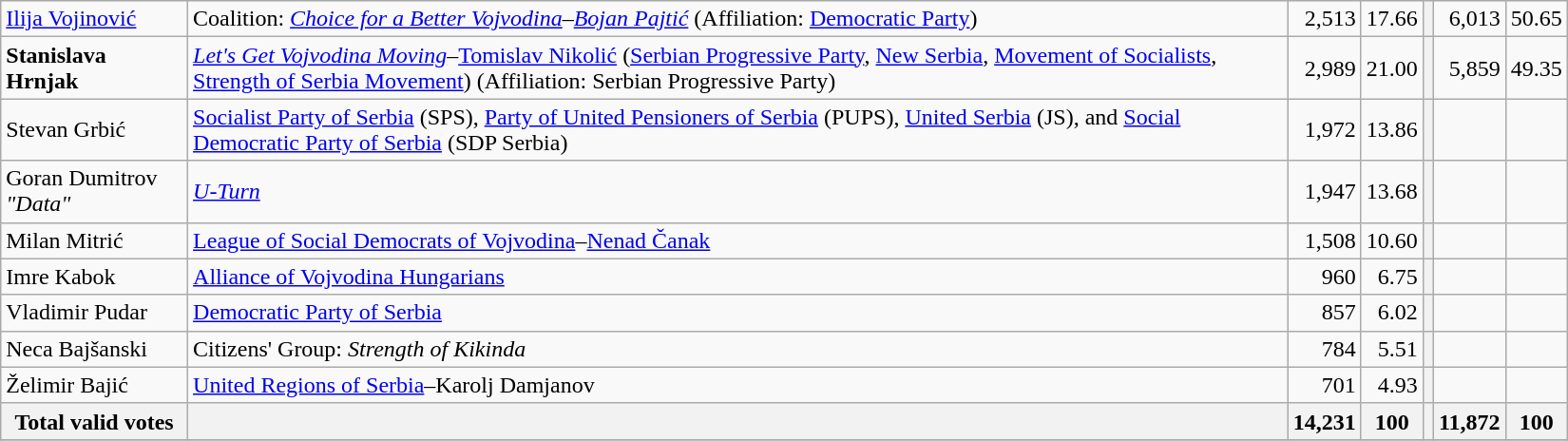<table style="width:1100px;" class="wikitable">
<tr>
<td align="left"><a href='#'>Ilija Vojinović</a></td>
<td align="left">Coalition: <em><a href='#'>Choice for a Better Vojvodina</a>–<a href='#'>Bojan Pajtić</a></em> (Affiliation: <a href='#'>Democratic Party</a>)</td>
<td align="right">2,513</td>
<td align="right">17.66</td>
<th align="left"></th>
<td align="right">6,013</td>
<td align="right">50.65</td>
</tr>
<tr>
<td align="left"><strong>Stanislava Hrnjak</strong></td>
<td align="left"><em><a href='#'>Let's Get Vojvodina Moving</a></em>–<a href='#'>Tomislav Nikolić</a> (<a href='#'>Serbian Progressive Party</a>, <a href='#'>New Serbia</a>, <a href='#'>Movement of Socialists</a>, <a href='#'>Strength of Serbia Movement</a>) (Affiliation: Serbian Progressive Party)</td>
<td align="right">2,989</td>
<td align="right">21.00</td>
<th align="left"></th>
<td align="right">5,859</td>
<td align="right">49.35</td>
</tr>
<tr>
<td align="left">Stevan Grbić</td>
<td align="left"><a href='#'>Socialist Party of Serbia</a> (SPS), <a href='#'>Party of United Pensioners of Serbia</a> (PUPS), <a href='#'>United Serbia</a> (JS), and <a href='#'>Social Democratic Party of Serbia</a> (SDP Serbia)</td>
<td align="right">1,972</td>
<td align="right">13.86</td>
<th align="left"></th>
<td align="right"></td>
<td align="right"></td>
</tr>
<tr>
<td align="left">Goran Dumitrov <em>"Data"</em></td>
<td align="left"><em><a href='#'>U-Turn</a></em></td>
<td align="right">1,947</td>
<td align="right">13.68</td>
<th align="left"></th>
<td align="right"></td>
<td align="right"></td>
</tr>
<tr>
<td align="left">Milan Mitrić</td>
<td align="left"><a href='#'>League of Social Democrats of Vojvodina</a>–<a href='#'>Nenad Čanak</a></td>
<td align="right">1,508</td>
<td align="right">10.60</td>
<th align="left"></th>
<td align="right"></td>
<td align="right"></td>
</tr>
<tr>
<td align="left">Imre Kabok</td>
<td align="left"><a href='#'>Alliance of Vojvodina Hungarians</a></td>
<td align="right">960</td>
<td align="right">6.75</td>
<th align="left"></th>
<td align="right"></td>
<td align="right"></td>
</tr>
<tr>
<td align="left">Vladimir Pudar</td>
<td align="left"><a href='#'>Democratic Party of Serbia</a></td>
<td align="right">857</td>
<td align="right">6.02</td>
<th align="left"></th>
<td align="right"></td>
<td align="right"></td>
</tr>
<tr>
<td align="left">Neca Bajšanski</td>
<td align="left">Citizens' Group: <em>Strength of Kikinda</em></td>
<td align="right">784</td>
<td align="right">5.51</td>
<th align="left"></th>
<td align="right"></td>
<td align="right"></td>
</tr>
<tr>
<td align="left">Želimir Bajić</td>
<td align="left"><a href='#'>United Regions of Serbia</a>–Karolj Damjanov</td>
<td align="right">701</td>
<td align="right">4.93</td>
<th align="left"></th>
<td align="right"></td>
<td align="right"></td>
</tr>
<tr>
<th align="left">Total valid votes</th>
<th align="left"></th>
<th align="right">14,231</th>
<th align="right">100</th>
<th align="left"></th>
<th align="right">11,872</th>
<th align="right">100</th>
</tr>
<tr>
</tr>
</table>
